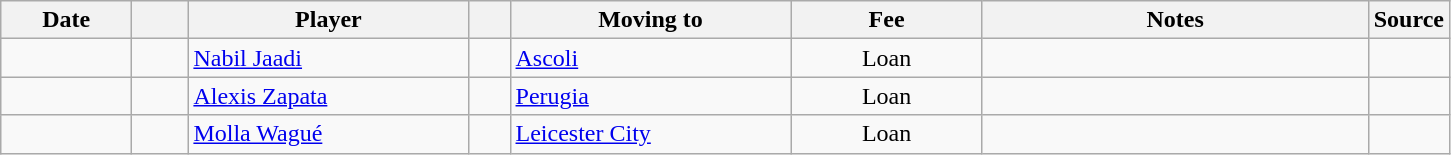<table class="wikitable sortable">
<tr>
<th style="width:80px;">Date</th>
<th style="width:30px;"></th>
<th style="width:180px;">Player</th>
<th style="width:20px;"></th>
<th style="width:180px;">Moving to</th>
<th style="width:120px;" class="unsortable">Fee</th>
<th style="width:250px;" class="unsortable">Notes</th>
<th style="width:20px;">Source</th>
</tr>
<tr>
<td></td>
<td align=center></td>
<td> <a href='#'>Nabil Jaadi</a></td>
<td align=center></td>
<td> <a href='#'>Ascoli</a></td>
<td align=center>Loan</td>
<td align=center></td>
<td></td>
</tr>
<tr>
<td></td>
<td align=center></td>
<td> <a href='#'>Alexis Zapata</a></td>
<td align=center></td>
<td> <a href='#'>Perugia</a></td>
<td align=center>Loan</td>
<td align=center></td>
<td></td>
</tr>
<tr>
<td></td>
<td align=center></td>
<td> <a href='#'>Molla Wagué</a></td>
<td align=center></td>
<td> <a href='#'>Leicester City</a></td>
<td align=center>Loan</td>
<td align=center></td>
<td></td>
</tr>
</table>
